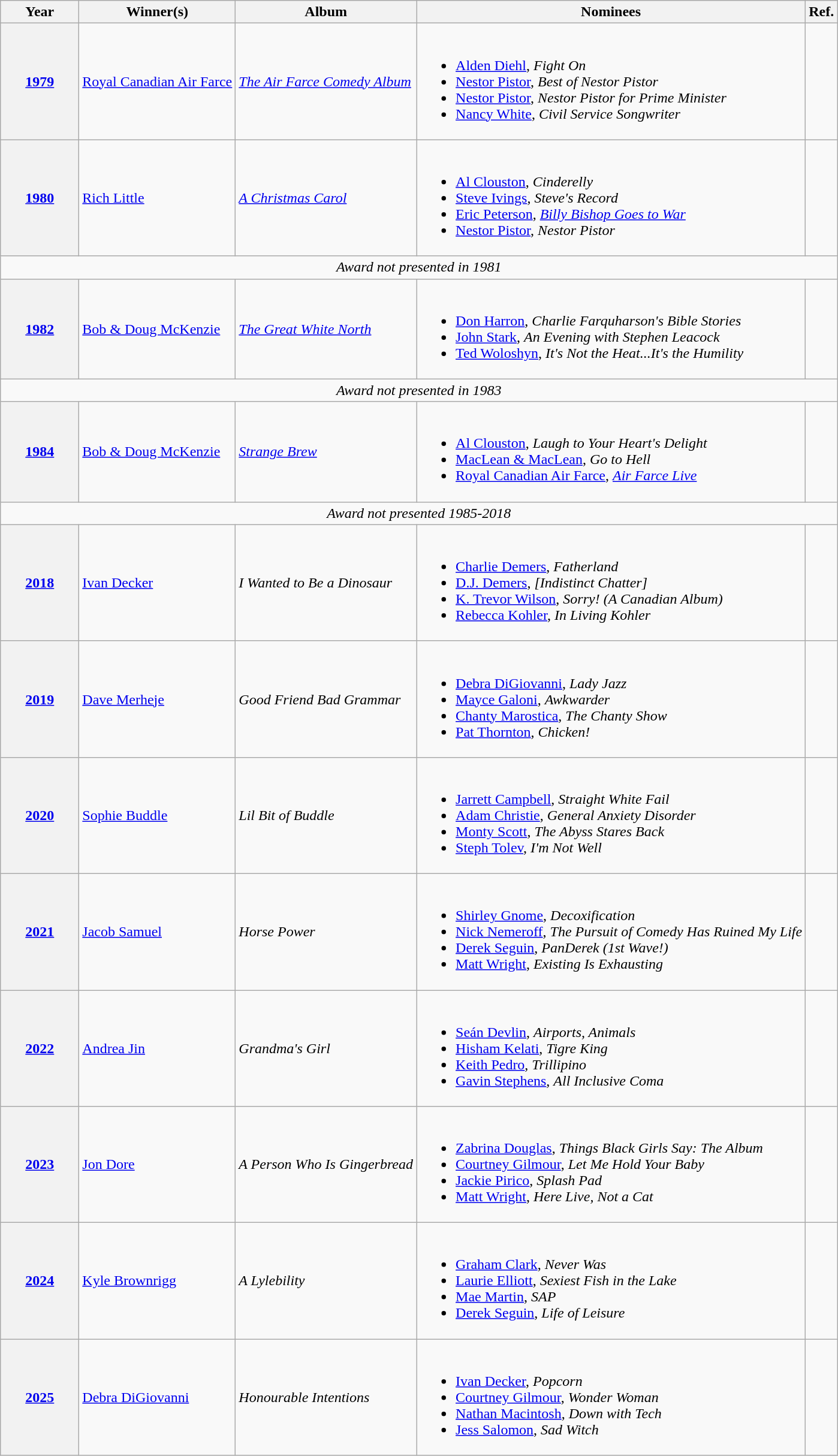<table class="wikitable sortable">
<tr>
<th scope="col" style="width:5em;">Year</th>
<th scope="col">Winner(s)</th>
<th scope="col">Album</th>
<th scope="col" class="unsortable">Nominees</th>
<th scope="col" class="unsortable">Ref.</th>
</tr>
<tr>
<th scope="row"><a href='#'>1979</a></th>
<td><a href='#'>Royal Canadian Air Farce</a></td>
<td><em><a href='#'>The Air Farce Comedy Album</a></em></td>
<td><br><ul><li><a href='#'>Alden Diehl</a>, <em>Fight On</em></li><li><a href='#'>Nestor Pistor</a>, <em>Best of Nestor Pistor</em></li><li><a href='#'>Nestor Pistor</a>, <em>Nestor Pistor for Prime Minister</em></li><li><a href='#'>Nancy White</a>, <em>Civil Service Songwriter</em></li></ul></td>
<td align="center"></td>
</tr>
<tr>
<th scope="row"><a href='#'>1980</a></th>
<td><a href='#'>Rich Little</a></td>
<td><em><a href='#'>A Christmas Carol</a></em></td>
<td><br><ul><li><a href='#'>Al Clouston</a>, <em>Cinderelly</em></li><li><a href='#'>Steve Ivings</a>, <em>Steve's Record</em></li><li><a href='#'>Eric Peterson</a>, <em><a href='#'>Billy Bishop Goes to War</a></em></li><li><a href='#'>Nestor Pistor</a>, <em>Nestor Pistor</em></li></ul></td>
<td align="center"></td>
</tr>
<tr>
<td colspan=5 align=center><em>Award not presented in 1981</em></td>
</tr>
<tr>
<th scope="row"><a href='#'>1982</a></th>
<td><a href='#'>Bob & Doug McKenzie</a></td>
<td><em><a href='#'>The Great White North</a></em></td>
<td><br><ul><li><a href='#'>Don Harron</a>, <em>Charlie Farquharson's Bible Stories</em></li><li><a href='#'>John Stark</a>, <em>An Evening with Stephen Leacock</em></li><li><a href='#'>Ted Woloshyn</a>, <em>It's Not the Heat...It's the Humility</em></li></ul></td>
<td align="center"></td>
</tr>
<tr>
<td colspan=5 align=center><em>Award not presented in 1983</em></td>
</tr>
<tr>
<th scope="row"><a href='#'>1984</a></th>
<td><a href='#'>Bob & Doug McKenzie</a></td>
<td><em><a href='#'>Strange Brew</a></em></td>
<td><br><ul><li><a href='#'>Al Clouston</a>, <em>Laugh to Your Heart's Delight</em></li><li><a href='#'>MacLean & MacLean</a>, <em>Go to Hell</em></li><li><a href='#'>Royal Canadian Air Farce</a>, <em><a href='#'>Air Farce Live</a></em></li></ul></td>
<td align="center"></td>
</tr>
<tr>
<td colspan=5 align=center><em>Award not presented 1985-2018</em></td>
</tr>
<tr>
<th scope="row"><a href='#'>2018</a></th>
<td><a href='#'>Ivan Decker</a></td>
<td><em>I Wanted to Be a Dinosaur</em></td>
<td><br><ul><li><a href='#'>Charlie Demers</a>, <em>Fatherland</em></li><li><a href='#'>D.J. Demers</a>, <em>[Indistinct Chatter]</em></li><li><a href='#'>K. Trevor Wilson</a>, <em>Sorry! (A Canadian Album)</em></li><li><a href='#'>Rebecca Kohler</a>, <em>In Living Kohler</em></li></ul></td>
<td align="center"></td>
</tr>
<tr>
<th scope="row"><a href='#'>2019</a></th>
<td><a href='#'>Dave Merheje</a></td>
<td><em>Good Friend Bad Grammar</em></td>
<td><br><ul><li><a href='#'>Debra DiGiovanni</a>, <em>Lady Jazz</em></li><li><a href='#'>Mayce Galoni</a>, <em>Awkwarder</em></li><li><a href='#'>Chanty Marostica</a>, <em>The Chanty Show</em></li><li><a href='#'>Pat Thornton</a>, <em>Chicken!</em></li></ul></td>
<td align="center"></td>
</tr>
<tr>
<th scope="row"><a href='#'>2020</a></th>
<td><a href='#'>Sophie Buddle</a></td>
<td><em>Lil Bit of Buddle</em></td>
<td><br><ul><li><a href='#'>Jarrett Campbell</a>, <em>Straight White Fail</em></li><li><a href='#'>Adam Christie</a>, <em>General Anxiety Disorder</em></li><li><a href='#'>Monty Scott</a>, <em>The Abyss Stares Back</em></li><li><a href='#'>Steph Tolev</a>, <em>I'm Not Well</em></li></ul></td>
<td align="center"></td>
</tr>
<tr>
<th scope="row"><a href='#'>2021</a></th>
<td><a href='#'>Jacob Samuel</a></td>
<td><em>Horse Power</em></td>
<td><br><ul><li><a href='#'>Shirley Gnome</a>, <em>Decoxification</em></li><li><a href='#'>Nick Nemeroff</a>, <em>The Pursuit of Comedy Has Ruined My Life</em></li><li><a href='#'>Derek Seguin</a>, <em>PanDerek (1st Wave!)</em></li><li><a href='#'>Matt Wright</a>, <em>Existing Is Exhausting</em></li></ul></td>
<td align="center"></td>
</tr>
<tr>
<th style="text-align:center;" scope="row"><a href='#'>2022</a></th>
<td><a href='#'>Andrea Jin</a></td>
<td><em>Grandma's Girl</em></td>
<td><br><ul><li><a href='#'>Seán Devlin</a>, <em>Airports, Animals</em></li><li><a href='#'>Hisham Kelati</a>, <em>Tigre King</em></li><li><a href='#'>Keith Pedro</a>, <em>Trillipino</em></li><li><a href='#'>Gavin Stephens</a>, <em>All Inclusive Coma</em></li></ul></td>
<td align="center"></td>
</tr>
<tr>
<th scope="row"><a href='#'>2023</a></th>
<td><a href='#'>Jon Dore</a></td>
<td><em>A Person Who Is Gingerbread</em></td>
<td><br><ul><li><a href='#'>Zabrina Douglas</a>, <em>Things Black Girls Say: The Album</em></li><li><a href='#'>Courtney Gilmour</a>, <em>Let Me Hold Your Baby</em></li><li><a href='#'>Jackie Pirico</a>, <em>Splash Pad</em></li><li><a href='#'>Matt Wright</a>, <em>Here Live, Not a Cat</em></li></ul></td>
<td align="center"></td>
</tr>
<tr>
<th scope="row"><a href='#'>2024</a></th>
<td><a href='#'>Kyle Brownrigg</a></td>
<td><em>A Lylebility</em></td>
<td><br><ul><li><a href='#'>Graham Clark</a>, <em>Never Was</em></li><li><a href='#'>Laurie Elliott</a>, <em>Sexiest Fish in the Lake</em></li><li><a href='#'>Mae Martin</a>, <em>SAP</em></li><li><a href='#'>Derek Seguin</a>, <em>Life of Leisure</em></li></ul></td>
<td align="center"></td>
</tr>
<tr>
<th scope="row"><a href='#'>2025</a></th>
<td><a href='#'>Debra DiGiovanni</a></td>
<td><em>Honourable Intentions</em></td>
<td><br><ul><li><a href='#'>Ivan Decker</a>, <em>Popcorn</em></li><li><a href='#'>Courtney Gilmour</a>, <em>Wonder Woman</em></li><li><a href='#'>Nathan Macintosh</a>, <em>Down with Tech</em></li><li><a href='#'>Jess Salomon</a>, <em>Sad Witch</em></li></ul></td>
<td align="center"></td>
</tr>
</table>
